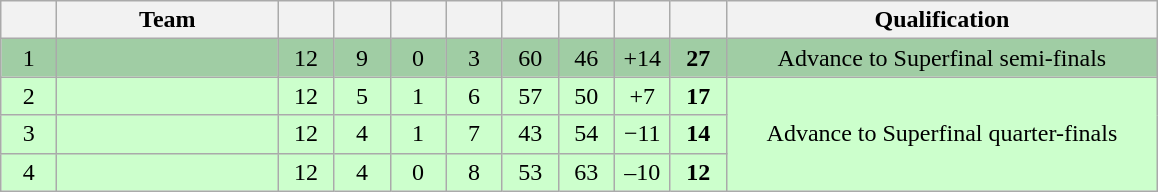<table class="wikitable" style="text-align: center; font-size: 100%;">
<tr>
<th width="30"></th>
<th width="140">Team</th>
<th width="30"></th>
<th width="30"></th>
<th width="30"></th>
<th width="30"></th>
<th width="30"></th>
<th width="30"></th>
<th width="30"></th>
<th width="30"></th>
<th width="280">Qualification</th>
</tr>
<tr style="background-color: #A0CDA4;">
<td>1</td>
<td align=left></td>
<td>12</td>
<td>9</td>
<td>0</td>
<td>3</td>
<td>60</td>
<td>46</td>
<td>+14</td>
<td><strong>27</strong></td>
<td>Advance to Superfinal semi-finals</td>
</tr>
<tr style="background-color: #ccffcc;">
<td>2</td>
<td align=left></td>
<td>12</td>
<td>5</td>
<td>1</td>
<td>6</td>
<td>57</td>
<td>50</td>
<td>+7</td>
<td><strong>17</strong></td>
<td rowspan="3">Advance to Superfinal quarter-finals</td>
</tr>
<tr style="background-color: #ccffcc;">
<td>3</td>
<td align=left></td>
<td>12</td>
<td>4</td>
<td>1</td>
<td>7</td>
<td>43</td>
<td>54</td>
<td>−11</td>
<td><strong>14</strong></td>
</tr>
<tr style="background-color: #ccffcc;">
<td>4</td>
<td align=left></td>
<td>12</td>
<td>4</td>
<td>0</td>
<td>8</td>
<td>53</td>
<td>63</td>
<td>–10</td>
<td><strong>12</strong></td>
</tr>
</table>
